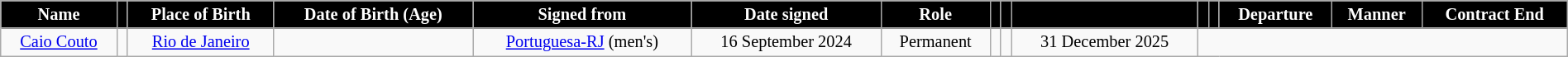<table class="wikitable" style="text-align:center; font-size:85%; width:100%;">
<tr>
<th style="background:#000; color:#fff; text-align:center;">Name</th>
<th style="background:#000; color:#fff; text-align:center;"></th>
<th style="background:#000; color:#fff; text-align:center;">Place of Birth</th>
<th style="background:#000; color:#fff; text-align:center;">Date of Birth (Age)</th>
<th style="background:#000; color:#fff; text-align:center;">Signed from</th>
<th style="background:#000; color:#fff; text-align:center;">Date signed</th>
<th style="background:#000; color:#fff; text-align:center;">Role</th>
<th style="background:#000; color:#fff; text-align:center;"></th>
<th style="background:#000; color:#fff; text-align:center;"></th>
<th style="background:#000; color:#fff; text-align:center;"></th>
<th style="background:#000; color:#fff; text-align:center;"></th>
<th style="background:#000; color:#fff; text-align:center;"></th>
<th style="background:#000; color:#fff; text-align:center;">Departure</th>
<th style="background:#000; color:#fff; text-align:center;">Manner</th>
<th style="background:#000; color:#fff; text-align:center;">Contract End</th>
</tr>
<tr>
<td><a href='#'>Caio Couto</a></td>
<td></td>
<td><a href='#'>Rio de Janeiro</a> </td>
<td></td>
<td><a href='#'>Portuguesa-RJ</a> (men's)</td>
<td>16 September 2024</td>
<td>Permanent<br></td>
<td></td>
<td></td>
<td>31 December 2025</td>
</tr>
</table>
